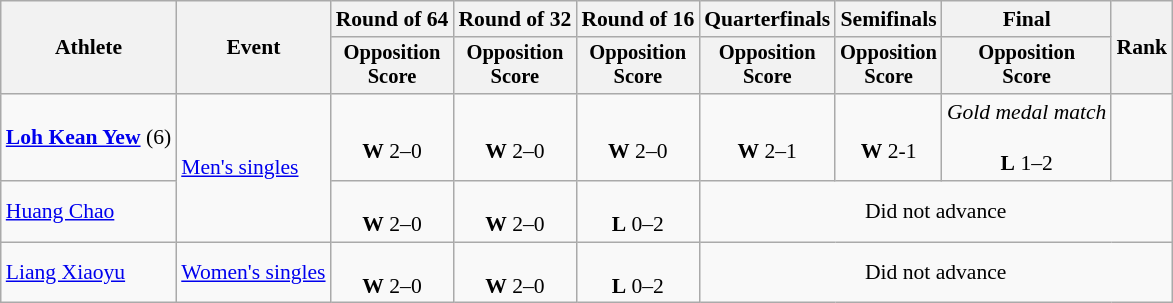<table class=wikitable style="font-size:90%">
<tr>
<th rowspan="2">Athlete</th>
<th rowspan="2">Event</th>
<th>Round of 64</th>
<th>Round of 32</th>
<th>Round of 16</th>
<th>Quarterfinals</th>
<th>Semifinals</th>
<th>Final</th>
<th rowspan=2>Rank</th>
</tr>
<tr style="font-size:95%">
<th>Opposition<br>Score</th>
<th>Opposition<br>Score</th>
<th>Opposition<br>Score</th>
<th>Opposition<br>Score</th>
<th>Opposition<br>Score</th>
<th>Opposition<br>Score</th>
</tr>
<tr align=center>
<td align=left><strong><a href='#'>Loh Kean Yew</a></strong> (6)</td>
<td align=left rowspan=2><a href='#'>Men's singles</a></td>
<td><br><strong>W</strong> 2–0</td>
<td><br><strong>W</strong> 2–0</td>
<td><br><strong>W</strong> 2–0</td>
<td><br><strong>W</strong> 2–1</td>
<td><br><strong>W</strong> 2-1</td>
<td><em>Gold medal match</em><br><br><strong>L</strong> 1–2</td>
<td></td>
</tr>
<tr align=center>
<td align=left><a href='#'>Huang Chao</a></td>
<td><br><strong>W</strong> 2–0</td>
<td><br><strong>W</strong> 2–0</td>
<td><br><strong>L</strong> 0–2</td>
<td colspan=4>Did not advance</td>
</tr>
<tr align=center>
<td align=left><a href='#'>Liang Xiaoyu</a></td>
<td align=left><a href='#'>Women's singles</a></td>
<td><br><strong>W</strong> 2–0</td>
<td><br><strong>W</strong> 2–0</td>
<td><br><strong>L</strong> 0–2</td>
<td colspan=4>Did not advance</td>
</tr>
</table>
